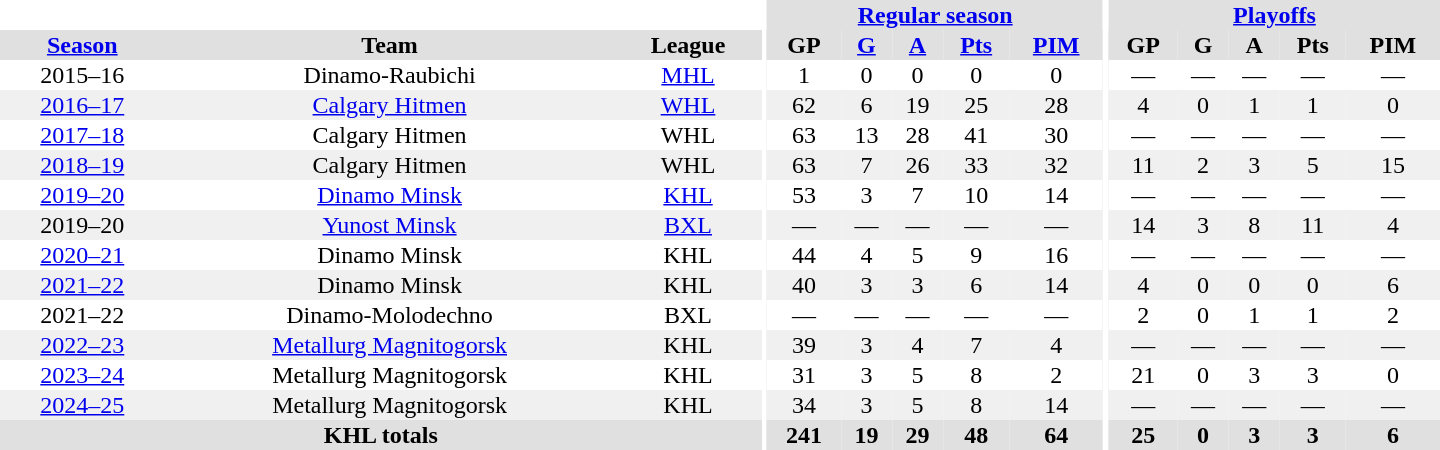<table border="0" cellpadding="1" cellspacing="0" style="text-align:center; width:60em">
<tr bgcolor="#e0e0e0">
<th colspan="3" bgcolor="#ffffff"></th>
<th rowspan="99" bgcolor="#ffffff"></th>
<th colspan="5"><a href='#'>Regular season</a></th>
<th rowspan="99" bgcolor="#ffffff"></th>
<th colspan="5"><a href='#'>Playoffs</a></th>
</tr>
<tr bgcolor="#e0e0e0">
<th><a href='#'>Season</a></th>
<th>Team</th>
<th>League</th>
<th>GP</th>
<th><a href='#'>G</a></th>
<th><a href='#'>A</a></th>
<th><a href='#'>Pts</a></th>
<th><a href='#'>PIM</a></th>
<th>GP</th>
<th>G</th>
<th>A</th>
<th>Pts</th>
<th>PIM</th>
</tr>
<tr>
<td>2015–16</td>
<td>Dinamo-Raubichi</td>
<td><a href='#'>MHL</a></td>
<td>1</td>
<td>0</td>
<td>0</td>
<td>0</td>
<td>0</td>
<td>—</td>
<td>—</td>
<td>—</td>
<td>—</td>
<td>—</td>
</tr>
<tr bgcolor="#f0f0f0">
<td><a href='#'>2016–17</a></td>
<td><a href='#'>Calgary Hitmen</a></td>
<td><a href='#'>WHL</a></td>
<td>62</td>
<td>6</td>
<td>19</td>
<td>25</td>
<td>28</td>
<td>4</td>
<td>0</td>
<td>1</td>
<td>1</td>
<td>0</td>
</tr>
<tr>
<td><a href='#'>2017–18</a></td>
<td>Calgary Hitmen</td>
<td>WHL</td>
<td>63</td>
<td>13</td>
<td>28</td>
<td>41</td>
<td>30</td>
<td>—</td>
<td>—</td>
<td>—</td>
<td>—</td>
<td>—</td>
</tr>
<tr bgcolor="#f0f0f0">
<td><a href='#'>2018–19</a></td>
<td>Calgary Hitmen</td>
<td>WHL</td>
<td>63</td>
<td>7</td>
<td>26</td>
<td>33</td>
<td>32</td>
<td>11</td>
<td>2</td>
<td>3</td>
<td>5</td>
<td>15</td>
</tr>
<tr>
<td><a href='#'>2019–20</a></td>
<td><a href='#'>Dinamo Minsk</a></td>
<td><a href='#'>KHL</a></td>
<td>53</td>
<td>3</td>
<td>7</td>
<td>10</td>
<td>14</td>
<td>—</td>
<td>—</td>
<td>—</td>
<td>—</td>
<td>—</td>
</tr>
<tr bgcolor="#f0f0f0">
<td>2019–20</td>
<td><a href='#'>Yunost Minsk</a></td>
<td><a href='#'>BXL</a></td>
<td>—</td>
<td>—</td>
<td>—</td>
<td>—</td>
<td>—</td>
<td>14</td>
<td>3</td>
<td>8</td>
<td>11</td>
<td>4</td>
</tr>
<tr>
<td><a href='#'>2020–21</a></td>
<td>Dinamo Minsk</td>
<td>KHL</td>
<td>44</td>
<td>4</td>
<td>5</td>
<td>9</td>
<td>16</td>
<td>—</td>
<td>—</td>
<td>—</td>
<td>—</td>
<td>—</td>
</tr>
<tr bgcolor="#f0f0f0">
<td><a href='#'>2021–22</a></td>
<td>Dinamo Minsk</td>
<td>KHL</td>
<td>40</td>
<td>3</td>
<td>3</td>
<td>6</td>
<td>14</td>
<td>4</td>
<td>0</td>
<td>0</td>
<td>0</td>
<td>6</td>
</tr>
<tr>
<td>2021–22</td>
<td>Dinamo-Molodechno</td>
<td>BXL</td>
<td>—</td>
<td>—</td>
<td>—</td>
<td>—</td>
<td>—</td>
<td>2</td>
<td>0</td>
<td>1</td>
<td>1</td>
<td>2</td>
</tr>
<tr bgcolor="#f0f0f0">
<td><a href='#'>2022–23</a></td>
<td><a href='#'>Metallurg Magnitogorsk</a></td>
<td>KHL</td>
<td>39</td>
<td>3</td>
<td>4</td>
<td>7</td>
<td>4</td>
<td>—</td>
<td>—</td>
<td>—</td>
<td>—</td>
<td>—</td>
</tr>
<tr>
<td><a href='#'>2023–24</a></td>
<td>Metallurg Magnitogorsk</td>
<td>KHL</td>
<td>31</td>
<td>3</td>
<td>5</td>
<td>8</td>
<td>2</td>
<td>21</td>
<td>0</td>
<td>3</td>
<td>3</td>
<td>0</td>
</tr>
<tr bgcolor="#f0f0f0">
<td><a href='#'>2024–25</a></td>
<td>Metallurg Magnitogorsk</td>
<td>KHL</td>
<td>34</td>
<td>3</td>
<td>5</td>
<td>8</td>
<td>14</td>
<td>—</td>
<td>—</td>
<td>—</td>
<td>—</td>
<td>—</td>
</tr>
<tr bgcolor="#e0e0e0">
<th colspan="3">KHL totals</th>
<th>241</th>
<th>19</th>
<th>29</th>
<th>48</th>
<th>64</th>
<th>25</th>
<th>0</th>
<th>3</th>
<th>3</th>
<th>6</th>
</tr>
</table>
